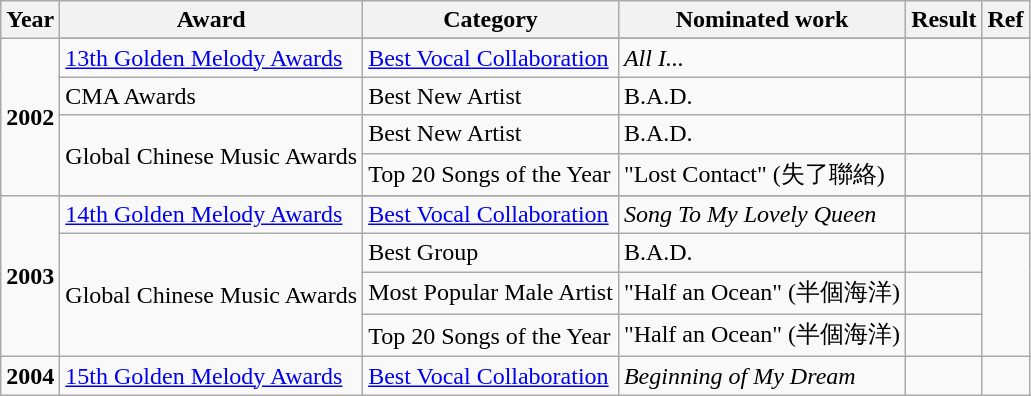<table class="wikitable sortable">
<tr>
<th>Year</th>
<th>Award</th>
<th>Category</th>
<th>Nominated work</th>
<th>Result</th>
<th>Ref</th>
</tr>
<tr>
<td rowspan="5" align="center"><strong>2002</strong></td>
</tr>
<tr>
<td><a href='#'>13th Golden Melody Awards</a></td>
<td><a href='#'>Best Vocal Collaboration</a></td>
<td><em>All I...</em></td>
<td></td>
<td align="center"></td>
</tr>
<tr>
<td>CMA Awards</td>
<td>Best New Artist</td>
<td>B.A.D.</td>
<td></td>
<td align="center"></td>
</tr>
<tr>
<td rowspan="2">Global Chinese Music Awards</td>
<td>Best New Artist</td>
<td>B.A.D.</td>
<td></td>
<td align="center"></td>
</tr>
<tr>
<td>Top 20 Songs of the Year</td>
<td>"Lost Contact" (失了聯絡)</td>
<td></td>
<td align="center"></td>
</tr>
<tr>
<td rowspan="5" align="center"><strong>2003</strong></td>
</tr>
<tr>
<td><a href='#'>14th Golden Melody Awards</a></td>
<td><a href='#'>Best Vocal Collaboration</a></td>
<td><em>Song To My Lovely Queen</em></td>
<td></td>
<td align="center"></td>
</tr>
<tr>
<td rowspan="3">Global Chinese Music Awards</td>
<td>Best Group</td>
<td>B.A.D.</td>
<td></td>
<td rowspan="3" align="center"></td>
</tr>
<tr>
<td>Most Popular Male Artist</td>
<td>"Half an Ocean" (半個海洋)</td>
<td></td>
</tr>
<tr>
<td>Top 20 Songs of the Year</td>
<td>"Half an Ocean" (半個海洋)</td>
<td></td>
</tr>
<tr>
<td rowspan="1" align="center"><strong>2004</strong></td>
<td><a href='#'>15th Golden Melody Awards</a></td>
<td><a href='#'>Best Vocal Collaboration</a></td>
<td><em>Beginning of My Dream</em></td>
<td></td>
<td align="center"></td>
</tr>
</table>
